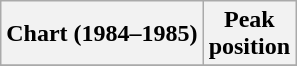<table class="wikitable sortable">
<tr>
<th align="left">Chart (1984–1985)</th>
<th align="center">Peak<br>position</th>
</tr>
<tr>
</tr>
</table>
